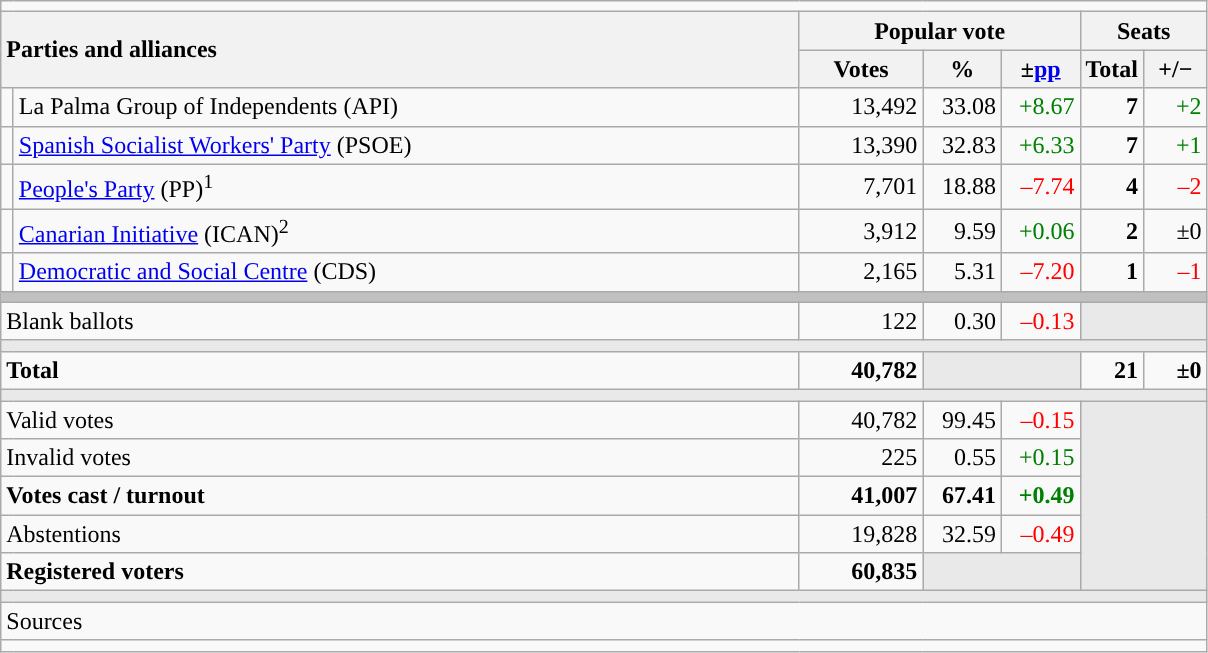<table class="wikitable" style="text-align:right;">
<tr>
<td colspan="7"></td>
</tr>
<tr>
<th style="text-align:left;" rowspan="2" colspan="2" width="525">Parties and alliances</th>
<th colspan="3">Popular vote</th>
<th colspan="2">Seats</th>
</tr>
<tr>
<th width="75">Votes</th>
<th width="45">%</th>
<th width="45">±<a href='#'>pp</a></th>
<th width="35">Total</th>
<th width="35">+/−</th>
</tr>
<tr>
<td width="1" style="color:inherit;background:"></td>
<td align="left">La Palma Group of Independents (API)</td>
<td>13,492</td>
<td>33.08</td>
<td style="color:green;">+8.67</td>
<td><strong>7</strong></td>
<td style="color:green;">+2</td>
</tr>
<tr>
<td style="color:inherit;background:"></td>
<td align="left"><a href='#'>Spanish Socialist Workers' Party</a> (PSOE)</td>
<td>13,390</td>
<td>32.83</td>
<td style="color:green;">+6.33</td>
<td><strong>7</strong></td>
<td style="color:green;">+1</td>
</tr>
<tr>
<td style="color:inherit;background:"></td>
<td align="left"><a href='#'>People's Party</a> (PP)<sup>1</sup></td>
<td>7,701</td>
<td>18.88</td>
<td style="color:red;">–7.74</td>
<td><strong>4</strong></td>
<td style="color:red;">–2</td>
</tr>
<tr>
<td style="color:inherit;background:"></td>
<td align="left"><a href='#'>Canarian Initiative</a> (ICAN)<sup>2</sup></td>
<td>3,912</td>
<td>9.59</td>
<td style="color:green;">+0.06</td>
<td><strong>2</strong></td>
<td>±0</td>
</tr>
<tr>
<td style="color:inherit;background:"></td>
<td align="left"><a href='#'>Democratic and Social Centre</a> (CDS)</td>
<td>2,165</td>
<td>5.31</td>
<td style="color:red;">–7.20</td>
<td><strong>1</strong></td>
<td style="color:red;">–1</td>
</tr>
<tr>
<td colspan="7" bgcolor="#C0C0C0"></td>
</tr>
<tr>
<td align="left" colspan="2">Blank ballots</td>
<td>122</td>
<td>0.30</td>
<td style="color:red;">–0.13</td>
<td bgcolor="#E9E9E9" colspan="2"></td>
</tr>
<tr>
<td colspan="7" bgcolor="#E9E9E9"></td>
</tr>
<tr style="font-weight:bold;">
<td align="left" colspan="2">Total</td>
<td>40,782</td>
<td bgcolor="#E9E9E9" colspan="2"></td>
<td>21</td>
<td>±0</td>
</tr>
<tr>
<td colspan="7" bgcolor="#E9E9E9"></td>
</tr>
<tr>
<td align="left" colspan="2">Valid votes</td>
<td>40,782</td>
<td>99.45</td>
<td style="color:red;">–0.15</td>
<td bgcolor="#E9E9E9" colspan="2" rowspan="5"></td>
</tr>
<tr>
<td align="left" colspan="2">Invalid votes</td>
<td>225</td>
<td>0.55</td>
<td style="color:green;">+0.15</td>
</tr>
<tr style="font-weight:bold;">
<td align="left" colspan="2">Votes cast / turnout</td>
<td>41,007</td>
<td>67.41</td>
<td style="color:green;">+0.49</td>
</tr>
<tr>
<td align="left" colspan="2">Abstentions</td>
<td>19,828</td>
<td>32.59</td>
<td style="color:red;">–0.49</td>
</tr>
<tr style="font-weight:bold;">
<td align="left" colspan="2">Registered voters</td>
<td>60,835</td>
<td bgcolor="#E9E9E9" colspan="2"></td>
</tr>
<tr>
<td colspan="7" bgcolor="#E9E9E9"></td>
</tr>
<tr>
<td align="left" colspan="7">Sources</td>
</tr>
<tr>
<td colspan="7" style="text-align:left; max-width:790px;"></td>
</tr>
</table>
